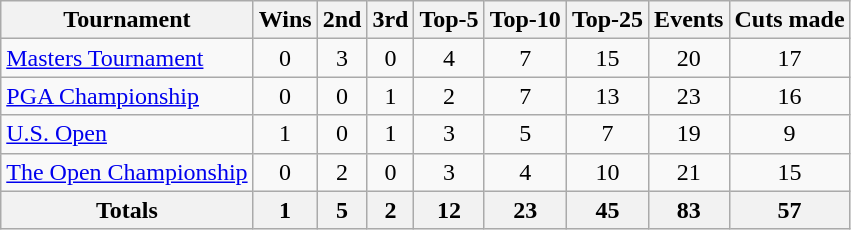<table class=wikitable style=text-align:center>
<tr>
<th>Tournament</th>
<th>Wins</th>
<th>2nd</th>
<th>3rd</th>
<th>Top-5</th>
<th>Top-10</th>
<th>Top-25</th>
<th>Events</th>
<th>Cuts made</th>
</tr>
<tr>
<td align=left><a href='#'>Masters Tournament</a></td>
<td>0</td>
<td>3</td>
<td>0</td>
<td>4</td>
<td>7</td>
<td>15</td>
<td>20</td>
<td>17</td>
</tr>
<tr>
<td align=left><a href='#'>PGA Championship</a></td>
<td>0</td>
<td>0</td>
<td>1</td>
<td>2</td>
<td>7</td>
<td>13</td>
<td>23</td>
<td>16</td>
</tr>
<tr>
<td align=left><a href='#'>U.S. Open</a></td>
<td>1</td>
<td>0</td>
<td>1</td>
<td>3</td>
<td>5</td>
<td>7</td>
<td>19</td>
<td>9</td>
</tr>
<tr>
<td align=left><a href='#'>The Open Championship</a></td>
<td>0</td>
<td>2</td>
<td>0</td>
<td>3</td>
<td>4</td>
<td>10</td>
<td>21</td>
<td>15</td>
</tr>
<tr>
<th>Totals</th>
<th>1</th>
<th>5</th>
<th>2</th>
<th>12</th>
<th>23</th>
<th>45</th>
<th>83</th>
<th>57</th>
</tr>
</table>
